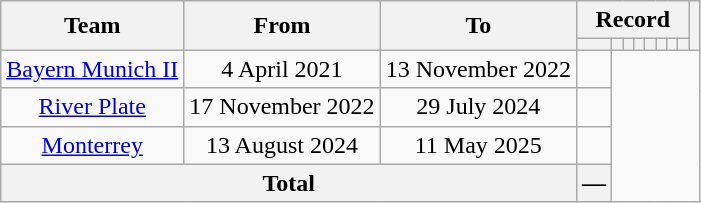<table class="wikitable" style="text-align: center">
<tr>
<th rowspan="2">Team</th>
<th rowspan="2">From</th>
<th rowspan="2">To</th>
<th colspan="8">Record</th>
<th rowspan="2"></th>
</tr>
<tr>
<th></th>
<th></th>
<th></th>
<th></th>
<th></th>
<th></th>
<th></th>
<th></th>
</tr>
<tr>
<td align=center><a href='#'>Bayern Munich II</a></td>
<td align=center>4 April 2021</td>
<td align=center>13 November 2022<br></td>
<td></td>
</tr>
<tr>
<td align=center><a href='#'>River Plate</a></td>
<td align=center>17 November 2022</td>
<td align=center>29 July 2024<br></td>
<td></td>
</tr>
<tr>
<td align=center><a href='#'>Monterrey</a></td>
<td align=center>13 August 2024</td>
<td align=center>11 May 2025<br></td>
<td></td>
</tr>
<tr>
<th colspan="3">Total<br></th>
<th>—</th>
</tr>
</table>
